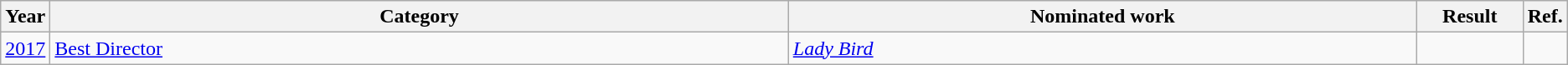<table class=wikitable>
<tr>
<th scope="col" style="width:1em;">Year</th>
<th scope="col" style="width:39em;">Category</th>
<th scope="col" style="width:33em;">Nominated work</th>
<th scope="col" style="width:5em;">Result</th>
<th scope="col" style="width:1em;">Ref.</th>
</tr>
<tr>
<td><a href='#'>2017</a></td>
<td><a href='#'>Best Director</a></td>
<td><em><a href='#'>Lady Bird</a></em></td>
<td></td>
<td style="text-align:center;"></td>
</tr>
</table>
